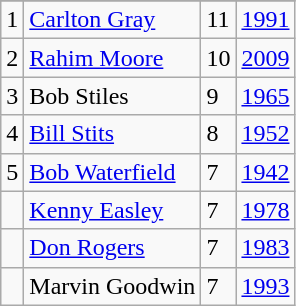<table class="wikitable">
<tr>
</tr>
<tr>
<td>1</td>
<td><a href='#'>Carlton Gray</a></td>
<td>11</td>
<td><a href='#'>1991</a></td>
</tr>
<tr>
<td>2</td>
<td><a href='#'>Rahim Moore</a></td>
<td>10</td>
<td><a href='#'>2009</a></td>
</tr>
<tr>
<td>3</td>
<td>Bob Stiles</td>
<td>9</td>
<td><a href='#'>1965</a></td>
</tr>
<tr>
<td>4</td>
<td><a href='#'>Bill Stits</a></td>
<td>8</td>
<td><a href='#'>1952</a></td>
</tr>
<tr>
<td>5</td>
<td><a href='#'>Bob Waterfield</a></td>
<td>7</td>
<td><a href='#'>1942</a></td>
</tr>
<tr>
<td></td>
<td><a href='#'>Kenny Easley</a></td>
<td>7</td>
<td><a href='#'>1978</a></td>
</tr>
<tr>
<td></td>
<td><a href='#'>Don Rogers</a></td>
<td>7</td>
<td><a href='#'>1983</a></td>
</tr>
<tr>
<td></td>
<td>Marvin Goodwin</td>
<td>7</td>
<td><a href='#'>1993</a></td>
</tr>
</table>
